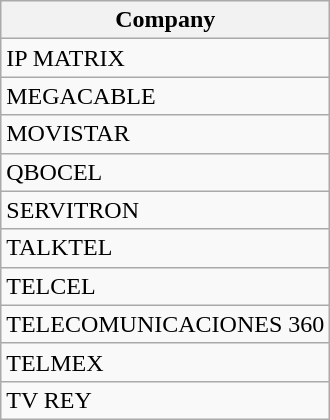<table class="wikitable">
<tr>
<th>Company</th>
</tr>
<tr>
<td>IP MATRIX</td>
</tr>
<tr>
<td>MEGACABLE</td>
</tr>
<tr>
<td>MOVISTAR</td>
</tr>
<tr>
<td>QBOCEL</td>
</tr>
<tr>
<td>SERVITRON</td>
</tr>
<tr>
<td>TALKTEL</td>
</tr>
<tr>
<td>TELCEL</td>
</tr>
<tr>
<td>TELECOMUNICACIONES 360</td>
</tr>
<tr>
<td>TELMEX</td>
</tr>
<tr>
<td>TV REY</td>
</tr>
</table>
